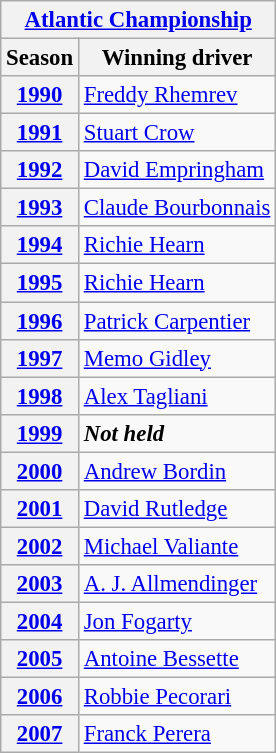<table class="wikitable" style="font-size: 95%;">
<tr>
<th colspan=2><a href='#'>Atlantic Championship</a></th>
</tr>
<tr>
<th>Season</th>
<th>Winning driver</th>
</tr>
<tr>
<th><a href='#'>1990</a></th>
<td> <a href='#'>Freddy Rhemrev</a></td>
</tr>
<tr>
<th><a href='#'>1991</a></th>
<td> <a href='#'>Stuart Crow</a></td>
</tr>
<tr>
<th><a href='#'>1992</a></th>
<td> <a href='#'>David Empringham</a></td>
</tr>
<tr>
<th><a href='#'>1993</a></th>
<td> <a href='#'>Claude Bourbonnais</a></td>
</tr>
<tr>
<th><a href='#'>1994</a></th>
<td> <a href='#'>Richie Hearn</a></td>
</tr>
<tr>
<th><a href='#'>1995</a></th>
<td> <a href='#'>Richie Hearn</a></td>
</tr>
<tr>
<th><a href='#'>1996</a></th>
<td> <a href='#'>Patrick Carpentier</a></td>
</tr>
<tr>
<th><a href='#'>1997</a></th>
<td> <a href='#'>Memo Gidley</a></td>
</tr>
<tr>
<th><a href='#'>1998</a></th>
<td> <a href='#'>Alex Tagliani</a></td>
</tr>
<tr>
<th><a href='#'>1999</a></th>
<td><strong><em>Not held</em></strong></td>
</tr>
<tr>
<th><a href='#'>2000</a></th>
<td> <a href='#'>Andrew Bordin</a></td>
</tr>
<tr>
<th><a href='#'>2001</a></th>
<td> <a href='#'>David Rutledge</a></td>
</tr>
<tr>
<th><a href='#'>2002</a></th>
<td> <a href='#'>Michael Valiante</a></td>
</tr>
<tr>
<th><a href='#'>2003</a></th>
<td> <a href='#'>A. J. Allmendinger</a></td>
</tr>
<tr>
<th><a href='#'>2004</a></th>
<td> <a href='#'>Jon Fogarty</a></td>
</tr>
<tr>
<th><a href='#'>2005</a></th>
<td> <a href='#'>Antoine Bessette</a></td>
</tr>
<tr>
<th><a href='#'>2006</a></th>
<td> <a href='#'>Robbie Pecorari</a></td>
</tr>
<tr>
<th><a href='#'>2007</a></th>
<td> <a href='#'>Franck Perera</a></td>
</tr>
</table>
